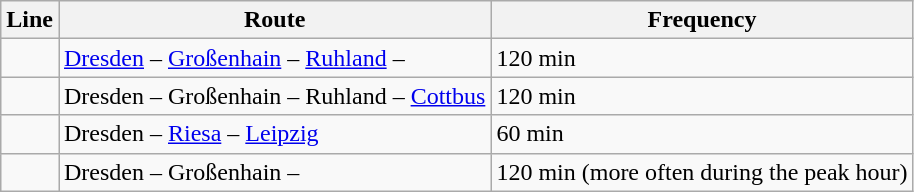<table class="wikitable">
<tr class="hintergrundfarbe5">
<th>Line</th>
<th>Route</th>
<th>Frequency</th>
</tr>
<tr>
<td></td>
<td><a href='#'>Dresden</a> – <a href='#'>Großenhain</a> – <a href='#'>Ruhland</a> – </td>
<td>120 min</td>
</tr>
<tr>
<td></td>
<td>Dresden – Großenhain – Ruhland – <a href='#'>Cottbus</a></td>
<td>120 min</td>
</tr>
<tr>
<td></td>
<td>Dresden – <a href='#'>Riesa</a> – <a href='#'>Leipzig</a></td>
<td>60 min</td>
</tr>
<tr>
<td></td>
<td>Dresden – Großenhain – </td>
<td>120 min (more often during the peak hour)</td>
</tr>
</table>
